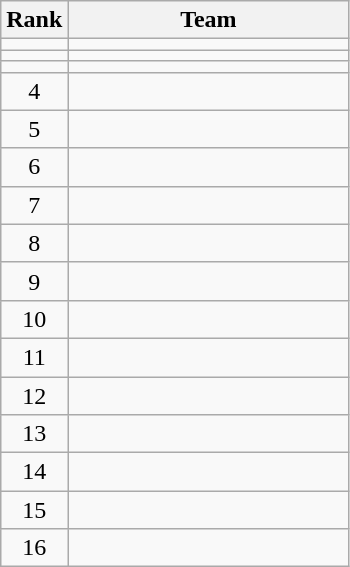<table class=wikitable style="text-align:center;">
<tr>
<th>Rank</th>
<th width=180>Team</th>
</tr>
<tr>
<td></td>
<td align=left></td>
</tr>
<tr>
<td></td>
<td align=left></td>
</tr>
<tr>
<td></td>
<td align=left></td>
</tr>
<tr>
<td>4</td>
<td align=left></td>
</tr>
<tr>
<td>5</td>
<td align=left></td>
</tr>
<tr>
<td>6</td>
<td align=left></td>
</tr>
<tr>
<td>7</td>
<td align=left></td>
</tr>
<tr>
<td>8</td>
<td align=left></td>
</tr>
<tr>
<td>9</td>
<td align=left></td>
</tr>
<tr>
<td>10</td>
<td align=left></td>
</tr>
<tr>
<td>11</td>
<td align=left></td>
</tr>
<tr>
<td>12</td>
<td align=left></td>
</tr>
<tr>
<td>13</td>
<td align=left></td>
</tr>
<tr>
<td>14</td>
<td align=left></td>
</tr>
<tr>
<td>15</td>
<td align=left></td>
</tr>
<tr>
<td>16</td>
<td align=left></td>
</tr>
</table>
